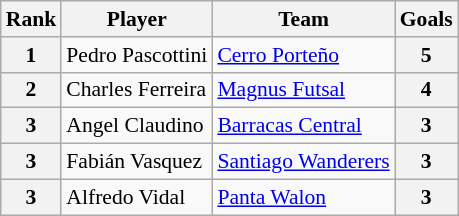<table class="wikitable" style="text-align:center; font-size:90%">
<tr>
<th>Rank</th>
<th>Player</th>
<th>Team</th>
<th>Goals</th>
</tr>
<tr>
<th>1</th>
<td align=left> Pedro Pascottini</td>
<td align=left> <a href='#'>Cerro Porteño</a></td>
<th>5</th>
</tr>
<tr>
<th>2</th>
<td align=left> Charles Ferreira</td>
<td align=left> <a href='#'>Magnus Futsal</a></td>
<th>4</th>
</tr>
<tr>
<th>3</th>
<td align=left> Angel Claudino</td>
<td align=left> <a href='#'>Barracas Central</a></td>
<th>3</th>
</tr>
<tr>
<th>3</th>
<td align=left> Fabián Vasquez</td>
<td align=left> <a href='#'>Santiago Wanderers</a></td>
<th>3</th>
</tr>
<tr>
<th>3</th>
<td align=left> Alfredo Vidal</td>
<td align=left> <a href='#'>Panta Walon</a></td>
<th>3</th>
</tr>
</table>
